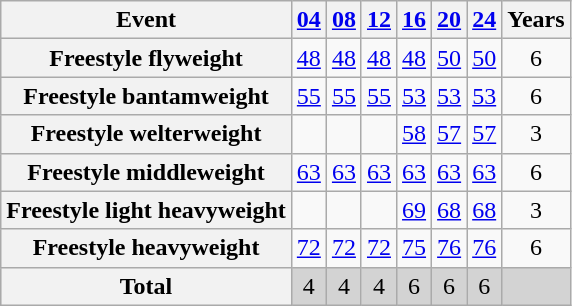<table class="wikitable plainrowheaders sticky-header" style="text-align: center;">
<tr>
<th scope="col">Event</th>
<th scope="col"><a href='#'>04</a></th>
<th scope="col"><a href='#'>08</a></th>
<th scope="col"><a href='#'>12</a></th>
<th scope="col"><a href='#'>16</a></th>
<th scope="col"><a href='#'>20</a></th>
<th scope="col"><a href='#'>24</a></th>
<th scope="col">Years</th>
</tr>
<tr>
<th scope="row">Freestyle flyweight</th>
<td><a href='#'>48</a></td>
<td><a href='#'>48</a></td>
<td><a href='#'>48</a></td>
<td><a href='#'>48</a></td>
<td><a href='#'>50</a></td>
<td><a href='#'>50</a></td>
<td>6</td>
</tr>
<tr>
<th scope="row">Freestyle bantamweight</th>
<td><a href='#'>55</a></td>
<td><a href='#'>55</a></td>
<td><a href='#'>55</a></td>
<td><a href='#'>53</a></td>
<td><a href='#'>53</a></td>
<td><a href='#'>53</a></td>
<td>6</td>
</tr>
<tr>
<th scope="row">Freestyle welterweight</th>
<td></td>
<td></td>
<td></td>
<td><a href='#'>58</a></td>
<td><a href='#'>57</a></td>
<td><a href='#'>57</a></td>
<td>3</td>
</tr>
<tr>
<th scope="row">Freestyle middleweight</th>
<td><a href='#'>63</a></td>
<td><a href='#'>63</a></td>
<td><a href='#'>63</a></td>
<td><a href='#'>63</a></td>
<td><a href='#'>63</a></td>
<td><a href='#'>63</a></td>
<td>6</td>
</tr>
<tr>
<th scope="row">Freestyle light heavyweight</th>
<td></td>
<td></td>
<td></td>
<td><a href='#'>69</a></td>
<td><a href='#'>68</a></td>
<td><a href='#'>68</a></td>
<td>3</td>
</tr>
<tr>
<th scope="row">Freestyle heavyweight</th>
<td><a href='#'>72</a></td>
<td><a href='#'>72</a></td>
<td><a href='#'>72</a></td>
<td><a href='#'>75</a></td>
<td><a href='#'>76</a></td>
<td><a href='#'>76</a></td>
<td>6</td>
</tr>
<tr style="background:lightgray">
<th scope="row"><strong>Total</strong></th>
<td>4</td>
<td>4</td>
<td>4</td>
<td>6</td>
<td>6</td>
<td>6</td>
<td></td>
</tr>
</table>
